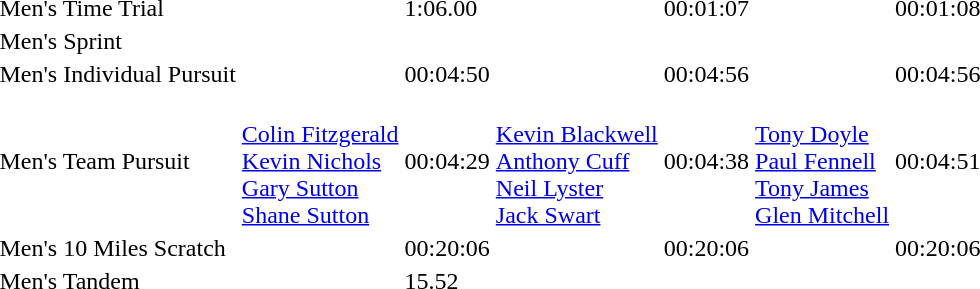<table>
<tr>
<td>Men's Time Trial</td>
<td></td>
<td>1:06.00</td>
<td></td>
<td>00:01:07</td>
<td></td>
<td>00:01:08</td>
</tr>
<tr>
<td>Men's Sprint</td>
<td></td>
<td></td>
<td></td>
<td></td>
<td></td>
<td></td>
</tr>
<tr>
<td>Men's Individual Pursuit</td>
<td></td>
<td>00:04:50</td>
<td></td>
<td>00:04:56</td>
<td></td>
<td>00:04:56</td>
</tr>
<tr>
<td>Men's Team Pursuit</td>
<td><br><a href='#'>Colin Fitzgerald</a><br><a href='#'>Kevin Nichols</a><br><a href='#'>Gary Sutton</a><br><a href='#'>Shane Sutton</a></td>
<td>00:04:29</td>
<td><br><a href='#'>Kevin Blackwell</a><br><a href='#'>Anthony Cuff</a><br><a href='#'>Neil Lyster</a><br><a href='#'>Jack Swart</a></td>
<td>00:04:38</td>
<td><br><a href='#'>Tony Doyle</a><br><a href='#'>Paul Fennell</a><br><a href='#'>Tony James</a><br><a href='#'>Glen Mitchell</a></td>
<td>00:04:51</td>
</tr>
<tr>
<td>Men's 10 Miles Scratch</td>
<td></td>
<td>00:20:06</td>
<td></td>
<td>00:20:06</td>
<td></td>
<td>00:20:06</td>
</tr>
<tr>
<td>Men's Tandem</td>
<td></td>
<td>15.52</td>
<td></td>
<td></td>
<td></td>
<td></td>
</tr>
</table>
